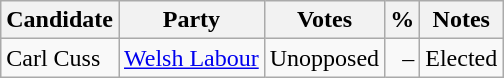<table class=wikitable style=text-align:right>
<tr>
<th>Candidate</th>
<th>Party</th>
<th>Votes</th>
<th>%</th>
<th>Notes</th>
</tr>
<tr>
<td align=left>Carl Cuss</td>
<td align=left><a href='#'>Welsh Labour</a></td>
<td>Unopposed</td>
<td>–</td>
<td align=left>Elected</td>
</tr>
</table>
